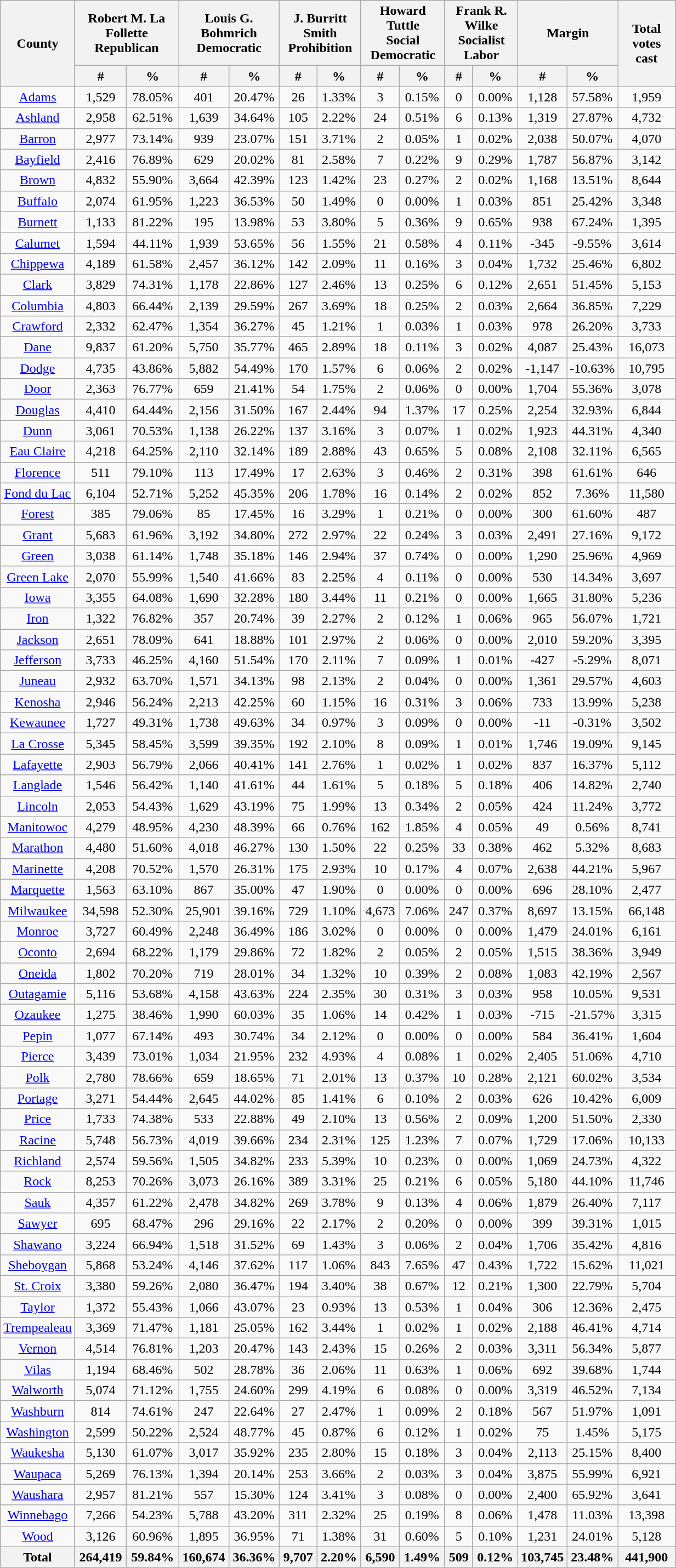<table width="65%" class="wikitable sortable" style="text-align:center">
<tr>
<th rowspan="2" style="text-align:center;">County</th>
<th colspan="2" style="text-align:center;">Robert M. La Follette<br>Republican</th>
<th colspan="2" style="text-align:center;">Louis G. Bohmrich<br>Democratic</th>
<th colspan="2" style="text-align:center;">J. Burritt Smith<br>Prohibition</th>
<th colspan="2" style="text-align:center;">Howard Tuttle<br>Social Democratic</th>
<th colspan="2" style="text-align:center;">Frank R. Wilke<br>Socialist Labor</th>
<th colspan="2" style="text-align:center;">Margin</th>
<th rowspan="2" style="text-align:center;">Total votes cast</th>
</tr>
<tr>
<th style="text-align:center;" data-sort-type="number">#</th>
<th style="text-align:center;" data-sort-type="number">%</th>
<th style="text-align:center;" data-sort-type="number">#</th>
<th style="text-align:center;" data-sort-type="number">%</th>
<th style="text-align:center;" data-sort-type="number">#</th>
<th style="text-align:center;" data-sort-type="number">%</th>
<th style="text-align:center;" data-sort-type="number">#</th>
<th style="text-align:center;" data-sort-type="number">%</th>
<th style="text-align:center;" data-sort-type="number">#</th>
<th style="text-align:center;" data-sort-type="number">%</th>
<th style="text-align:center;" data-sort-type="number">#</th>
<th style="text-align:center;" data-sort-type="number">%</th>
</tr>
<tr style="text-align:center;">
<td><a href='#'>Adams</a></td>
<td>1,529</td>
<td>78.05%</td>
<td>401</td>
<td>20.47%</td>
<td>26</td>
<td>1.33%</td>
<td>3</td>
<td>0.15%</td>
<td>0</td>
<td>0.00%</td>
<td>1,128</td>
<td>57.58%</td>
<td>1,959</td>
</tr>
<tr style="text-align:center;">
<td><a href='#'>Ashland</a></td>
<td>2,958</td>
<td>62.51%</td>
<td>1,639</td>
<td>34.64%</td>
<td>105</td>
<td>2.22%</td>
<td>24</td>
<td>0.51%</td>
<td>6</td>
<td>0.13%</td>
<td>1,319</td>
<td>27.87%</td>
<td>4,732</td>
</tr>
<tr style="text-align:center;">
<td><a href='#'>Barron</a></td>
<td>2,977</td>
<td>73.14%</td>
<td>939</td>
<td>23.07%</td>
<td>151</td>
<td>3.71%</td>
<td>2</td>
<td>0.05%</td>
<td>1</td>
<td>0.02%</td>
<td>2,038</td>
<td>50.07%</td>
<td>4,070</td>
</tr>
<tr style="text-align:center;">
<td><a href='#'>Bayfield</a></td>
<td>2,416</td>
<td>76.89%</td>
<td>629</td>
<td>20.02%</td>
<td>81</td>
<td>2.58%</td>
<td>7</td>
<td>0.22%</td>
<td>9</td>
<td>0.29%</td>
<td>1,787</td>
<td>56.87%</td>
<td>3,142</td>
</tr>
<tr style="text-align:center;">
<td><a href='#'>Brown</a></td>
<td>4,832</td>
<td>55.90%</td>
<td>3,664</td>
<td>42.39%</td>
<td>123</td>
<td>1.42%</td>
<td>23</td>
<td>0.27%</td>
<td>2</td>
<td>0.02%</td>
<td>1,168</td>
<td>13.51%</td>
<td>8,644</td>
</tr>
<tr style="text-align:center;">
<td><a href='#'>Buffalo</a></td>
<td>2,074</td>
<td>61.95%</td>
<td>1,223</td>
<td>36.53%</td>
<td>50</td>
<td>1.49%</td>
<td>0</td>
<td>0.00%</td>
<td>1</td>
<td>0.03%</td>
<td>851</td>
<td>25.42%</td>
<td>3,348</td>
</tr>
<tr style="text-align:center;">
<td><a href='#'>Burnett</a></td>
<td>1,133</td>
<td>81.22%</td>
<td>195</td>
<td>13.98%</td>
<td>53</td>
<td>3.80%</td>
<td>5</td>
<td>0.36%</td>
<td>9</td>
<td>0.65%</td>
<td>938</td>
<td>67.24%</td>
<td>1,395</td>
</tr>
<tr style="text-align:center;">
<td><a href='#'>Calumet</a></td>
<td>1,594</td>
<td>44.11%</td>
<td>1,939</td>
<td>53.65%</td>
<td>56</td>
<td>1.55%</td>
<td>21</td>
<td>0.58%</td>
<td>4</td>
<td>0.11%</td>
<td>-345</td>
<td>-9.55%</td>
<td>3,614</td>
</tr>
<tr style="text-align:center;">
<td><a href='#'>Chippewa</a></td>
<td>4,189</td>
<td>61.58%</td>
<td>2,457</td>
<td>36.12%</td>
<td>142</td>
<td>2.09%</td>
<td>11</td>
<td>0.16%</td>
<td>3</td>
<td>0.04%</td>
<td>1,732</td>
<td>25.46%</td>
<td>6,802</td>
</tr>
<tr style="text-align:center;">
<td><a href='#'>Clark</a></td>
<td>3,829</td>
<td>74.31%</td>
<td>1,178</td>
<td>22.86%</td>
<td>127</td>
<td>2.46%</td>
<td>13</td>
<td>0.25%</td>
<td>6</td>
<td>0.12%</td>
<td>2,651</td>
<td>51.45%</td>
<td>5,153</td>
</tr>
<tr style="text-align:center;">
<td><a href='#'>Columbia</a></td>
<td>4,803</td>
<td>66.44%</td>
<td>2,139</td>
<td>29.59%</td>
<td>267</td>
<td>3.69%</td>
<td>18</td>
<td>0.25%</td>
<td>2</td>
<td>0.03%</td>
<td>2,664</td>
<td>36.85%</td>
<td>7,229</td>
</tr>
<tr style="text-align:center;">
<td><a href='#'>Crawford</a></td>
<td>2,332</td>
<td>62.47%</td>
<td>1,354</td>
<td>36.27%</td>
<td>45</td>
<td>1.21%</td>
<td>1</td>
<td>0.03%</td>
<td>1</td>
<td>0.03%</td>
<td>978</td>
<td>26.20%</td>
<td>3,733</td>
</tr>
<tr style="text-align:center;">
<td><a href='#'>Dane</a></td>
<td>9,837</td>
<td>61.20%</td>
<td>5,750</td>
<td>35.77%</td>
<td>465</td>
<td>2.89%</td>
<td>18</td>
<td>0.11%</td>
<td>3</td>
<td>0.02%</td>
<td>4,087</td>
<td>25.43%</td>
<td>16,073</td>
</tr>
<tr style="text-align:center;">
<td><a href='#'>Dodge</a></td>
<td>4,735</td>
<td>43.86%</td>
<td>5,882</td>
<td>54.49%</td>
<td>170</td>
<td>1.57%</td>
<td>6</td>
<td>0.06%</td>
<td>2</td>
<td>0.02%</td>
<td>-1,147</td>
<td>-10.63%</td>
<td>10,795</td>
</tr>
<tr style="text-align:center;">
<td><a href='#'>Door</a></td>
<td>2,363</td>
<td>76.77%</td>
<td>659</td>
<td>21.41%</td>
<td>54</td>
<td>1.75%</td>
<td>2</td>
<td>0.06%</td>
<td>0</td>
<td>0.00%</td>
<td>1,704</td>
<td>55.36%</td>
<td>3,078</td>
</tr>
<tr style="text-align:center;">
<td><a href='#'>Douglas</a></td>
<td>4,410</td>
<td>64.44%</td>
<td>2,156</td>
<td>31.50%</td>
<td>167</td>
<td>2.44%</td>
<td>94</td>
<td>1.37%</td>
<td>17</td>
<td>0.25%</td>
<td>2,254</td>
<td>32.93%</td>
<td>6,844</td>
</tr>
<tr style="text-align:center;">
<td><a href='#'>Dunn</a></td>
<td>3,061</td>
<td>70.53%</td>
<td>1,138</td>
<td>26.22%</td>
<td>137</td>
<td>3.16%</td>
<td>3</td>
<td>0.07%</td>
<td>1</td>
<td>0.02%</td>
<td>1,923</td>
<td>44.31%</td>
<td>4,340</td>
</tr>
<tr style="text-align:center;">
<td><a href='#'>Eau Claire</a></td>
<td>4,218</td>
<td>64.25%</td>
<td>2,110</td>
<td>32.14%</td>
<td>189</td>
<td>2.88%</td>
<td>43</td>
<td>0.65%</td>
<td>5</td>
<td>0.08%</td>
<td>2,108</td>
<td>32.11%</td>
<td>6,565</td>
</tr>
<tr style="text-align:center;">
<td><a href='#'>Florence</a></td>
<td>511</td>
<td>79.10%</td>
<td>113</td>
<td>17.49%</td>
<td>17</td>
<td>2.63%</td>
<td>3</td>
<td>0.46%</td>
<td>2</td>
<td>0.31%</td>
<td>398</td>
<td>61.61%</td>
<td>646</td>
</tr>
<tr style="text-align:center;">
<td><a href='#'>Fond du Lac</a></td>
<td>6,104</td>
<td>52.71%</td>
<td>5,252</td>
<td>45.35%</td>
<td>206</td>
<td>1.78%</td>
<td>16</td>
<td>0.14%</td>
<td>2</td>
<td>0.02%</td>
<td>852</td>
<td>7.36%</td>
<td>11,580</td>
</tr>
<tr style="text-align:center;">
<td><a href='#'>Forest</a></td>
<td>385</td>
<td>79.06%</td>
<td>85</td>
<td>17.45%</td>
<td>16</td>
<td>3.29%</td>
<td>1</td>
<td>0.21%</td>
<td>0</td>
<td>0.00%</td>
<td>300</td>
<td>61.60%</td>
<td>487</td>
</tr>
<tr style="text-align:center;">
<td><a href='#'>Grant</a></td>
<td>5,683</td>
<td>61.96%</td>
<td>3,192</td>
<td>34.80%</td>
<td>272</td>
<td>2.97%</td>
<td>22</td>
<td>0.24%</td>
<td>3</td>
<td>0.03%</td>
<td>2,491</td>
<td>27.16%</td>
<td>9,172</td>
</tr>
<tr style="text-align:center;">
<td><a href='#'>Green</a></td>
<td>3,038</td>
<td>61.14%</td>
<td>1,748</td>
<td>35.18%</td>
<td>146</td>
<td>2.94%</td>
<td>37</td>
<td>0.74%</td>
<td>0</td>
<td>0.00%</td>
<td>1,290</td>
<td>25.96%</td>
<td>4,969</td>
</tr>
<tr style="text-align:center;">
<td><a href='#'>Green Lake</a></td>
<td>2,070</td>
<td>55.99%</td>
<td>1,540</td>
<td>41.66%</td>
<td>83</td>
<td>2.25%</td>
<td>4</td>
<td>0.11%</td>
<td>0</td>
<td>0.00%</td>
<td>530</td>
<td>14.34%</td>
<td>3,697</td>
</tr>
<tr style="text-align:center;">
<td><a href='#'>Iowa</a></td>
<td>3,355</td>
<td>64.08%</td>
<td>1,690</td>
<td>32.28%</td>
<td>180</td>
<td>3.44%</td>
<td>11</td>
<td>0.21%</td>
<td>0</td>
<td>0.00%</td>
<td>1,665</td>
<td>31.80%</td>
<td>5,236</td>
</tr>
<tr style="text-align:center;">
<td><a href='#'>Iron</a></td>
<td>1,322</td>
<td>76.82%</td>
<td>357</td>
<td>20.74%</td>
<td>39</td>
<td>2.27%</td>
<td>2</td>
<td>0.12%</td>
<td>1</td>
<td>0.06%</td>
<td>965</td>
<td>56.07%</td>
<td>1,721</td>
</tr>
<tr style="text-align:center;">
<td><a href='#'>Jackson</a></td>
<td>2,651</td>
<td>78.09%</td>
<td>641</td>
<td>18.88%</td>
<td>101</td>
<td>2.97%</td>
<td>2</td>
<td>0.06%</td>
<td>0</td>
<td>0.00%</td>
<td>2,010</td>
<td>59.20%</td>
<td>3,395</td>
</tr>
<tr style="text-align:center;">
<td><a href='#'>Jefferson</a></td>
<td>3,733</td>
<td>46.25%</td>
<td>4,160</td>
<td>51.54%</td>
<td>170</td>
<td>2.11%</td>
<td>7</td>
<td>0.09%</td>
<td>1</td>
<td>0.01%</td>
<td>-427</td>
<td>-5.29%</td>
<td>8,071</td>
</tr>
<tr style="text-align:center;">
<td><a href='#'>Juneau</a></td>
<td>2,932</td>
<td>63.70%</td>
<td>1,571</td>
<td>34.13%</td>
<td>98</td>
<td>2.13%</td>
<td>2</td>
<td>0.04%</td>
<td>0</td>
<td>0.00%</td>
<td>1,361</td>
<td>29.57%</td>
<td>4,603</td>
</tr>
<tr style="text-align:center;">
<td><a href='#'>Kenosha</a></td>
<td>2,946</td>
<td>56.24%</td>
<td>2,213</td>
<td>42.25%</td>
<td>60</td>
<td>1.15%</td>
<td>16</td>
<td>0.31%</td>
<td>3</td>
<td>0.06%</td>
<td>733</td>
<td>13.99%</td>
<td>5,238</td>
</tr>
<tr style="text-align:center;">
<td><a href='#'>Kewaunee</a></td>
<td>1,727</td>
<td>49.31%</td>
<td>1,738</td>
<td>49.63%</td>
<td>34</td>
<td>0.97%</td>
<td>3</td>
<td>0.09%</td>
<td>0</td>
<td>0.00%</td>
<td>-11</td>
<td>-0.31%</td>
<td>3,502</td>
</tr>
<tr style="text-align:center;">
<td><a href='#'>La Crosse</a></td>
<td>5,345</td>
<td>58.45%</td>
<td>3,599</td>
<td>39.35%</td>
<td>192</td>
<td>2.10%</td>
<td>8</td>
<td>0.09%</td>
<td>1</td>
<td>0.01%</td>
<td>1,746</td>
<td>19.09%</td>
<td>9,145</td>
</tr>
<tr style="text-align:center;">
<td><a href='#'>Lafayette</a></td>
<td>2,903</td>
<td>56.79%</td>
<td>2,066</td>
<td>40.41%</td>
<td>141</td>
<td>2.76%</td>
<td>1</td>
<td>0.02%</td>
<td>1</td>
<td>0.02%</td>
<td>837</td>
<td>16.37%</td>
<td>5,112</td>
</tr>
<tr style="text-align:center;">
<td><a href='#'>Langlade</a></td>
<td>1,546</td>
<td>56.42%</td>
<td>1,140</td>
<td>41.61%</td>
<td>44</td>
<td>1.61%</td>
<td>5</td>
<td>0.18%</td>
<td>5</td>
<td>0.18%</td>
<td>406</td>
<td>14.82%</td>
<td>2,740</td>
</tr>
<tr style="text-align:center;">
<td><a href='#'>Lincoln</a></td>
<td>2,053</td>
<td>54.43%</td>
<td>1,629</td>
<td>43.19%</td>
<td>75</td>
<td>1.99%</td>
<td>13</td>
<td>0.34%</td>
<td>2</td>
<td>0.05%</td>
<td>424</td>
<td>11.24%</td>
<td>3,772</td>
</tr>
<tr style="text-align:center;">
<td><a href='#'>Manitowoc</a></td>
<td>4,279</td>
<td>48.95%</td>
<td>4,230</td>
<td>48.39%</td>
<td>66</td>
<td>0.76%</td>
<td>162</td>
<td>1.85%</td>
<td>4</td>
<td>0.05%</td>
<td>49</td>
<td>0.56%</td>
<td>8,741</td>
</tr>
<tr style="text-align:center;">
<td><a href='#'>Marathon</a></td>
<td>4,480</td>
<td>51.60%</td>
<td>4,018</td>
<td>46.27%</td>
<td>130</td>
<td>1.50%</td>
<td>22</td>
<td>0.25%</td>
<td>33</td>
<td>0.38%</td>
<td>462</td>
<td>5.32%</td>
<td>8,683</td>
</tr>
<tr style="text-align:center;">
<td><a href='#'>Marinette</a></td>
<td>4,208</td>
<td>70.52%</td>
<td>1,570</td>
<td>26.31%</td>
<td>175</td>
<td>2.93%</td>
<td>10</td>
<td>0.17%</td>
<td>4</td>
<td>0.07%</td>
<td>2,638</td>
<td>44.21%</td>
<td>5,967</td>
</tr>
<tr style="text-align:center;">
<td><a href='#'>Marquette</a></td>
<td>1,563</td>
<td>63.10%</td>
<td>867</td>
<td>35.00%</td>
<td>47</td>
<td>1.90%</td>
<td>0</td>
<td>0.00%</td>
<td>0</td>
<td>0.00%</td>
<td>696</td>
<td>28.10%</td>
<td>2,477</td>
</tr>
<tr style="text-align:center;">
<td><a href='#'>Milwaukee</a></td>
<td>34,598</td>
<td>52.30%</td>
<td>25,901</td>
<td>39.16%</td>
<td>729</td>
<td>1.10%</td>
<td>4,673</td>
<td>7.06%</td>
<td>247</td>
<td>0.37%</td>
<td>8,697</td>
<td>13.15%</td>
<td>66,148</td>
</tr>
<tr style="text-align:center;">
<td><a href='#'>Monroe</a></td>
<td>3,727</td>
<td>60.49%</td>
<td>2,248</td>
<td>36.49%</td>
<td>186</td>
<td>3.02%</td>
<td>0</td>
<td>0.00%</td>
<td>0</td>
<td>0.00%</td>
<td>1,479</td>
<td>24.01%</td>
<td>6,161</td>
</tr>
<tr style="text-align:center;">
<td><a href='#'>Oconto</a></td>
<td>2,694</td>
<td>68.22%</td>
<td>1,179</td>
<td>29.86%</td>
<td>72</td>
<td>1.82%</td>
<td>2</td>
<td>0.05%</td>
<td>2</td>
<td>0.05%</td>
<td>1,515</td>
<td>38.36%</td>
<td>3,949</td>
</tr>
<tr style="text-align:center;">
<td><a href='#'>Oneida</a></td>
<td>1,802</td>
<td>70.20%</td>
<td>719</td>
<td>28.01%</td>
<td>34</td>
<td>1.32%</td>
<td>10</td>
<td>0.39%</td>
<td>2</td>
<td>0.08%</td>
<td>1,083</td>
<td>42.19%</td>
<td>2,567</td>
</tr>
<tr style="text-align:center;">
<td><a href='#'>Outagamie</a></td>
<td>5,116</td>
<td>53.68%</td>
<td>4,158</td>
<td>43.63%</td>
<td>224</td>
<td>2.35%</td>
<td>30</td>
<td>0.31%</td>
<td>3</td>
<td>0.03%</td>
<td>958</td>
<td>10.05%</td>
<td>9,531</td>
</tr>
<tr style="text-align:center;">
<td><a href='#'>Ozaukee</a></td>
<td>1,275</td>
<td>38.46%</td>
<td>1,990</td>
<td>60.03%</td>
<td>35</td>
<td>1.06%</td>
<td>14</td>
<td>0.42%</td>
<td>1</td>
<td>0.03%</td>
<td>-715</td>
<td>-21.57%</td>
<td>3,315</td>
</tr>
<tr style="text-align:center;">
<td><a href='#'>Pepin</a></td>
<td>1,077</td>
<td>67.14%</td>
<td>493</td>
<td>30.74%</td>
<td>34</td>
<td>2.12%</td>
<td>0</td>
<td>0.00%</td>
<td>0</td>
<td>0.00%</td>
<td>584</td>
<td>36.41%</td>
<td>1,604</td>
</tr>
<tr style="text-align:center;">
<td><a href='#'>Pierce</a></td>
<td>3,439</td>
<td>73.01%</td>
<td>1,034</td>
<td>21.95%</td>
<td>232</td>
<td>4.93%</td>
<td>4</td>
<td>0.08%</td>
<td>1</td>
<td>0.02%</td>
<td>2,405</td>
<td>51.06%</td>
<td>4,710</td>
</tr>
<tr style="text-align:center;">
<td><a href='#'>Polk</a></td>
<td>2,780</td>
<td>78.66%</td>
<td>659</td>
<td>18.65%</td>
<td>71</td>
<td>2.01%</td>
<td>13</td>
<td>0.37%</td>
<td>10</td>
<td>0.28%</td>
<td>2,121</td>
<td>60.02%</td>
<td>3,534</td>
</tr>
<tr style="text-align:center;">
<td><a href='#'>Portage</a></td>
<td>3,271</td>
<td>54.44%</td>
<td>2,645</td>
<td>44.02%</td>
<td>85</td>
<td>1.41%</td>
<td>6</td>
<td>0.10%</td>
<td>2</td>
<td>0.03%</td>
<td>626</td>
<td>10.42%</td>
<td>6,009</td>
</tr>
<tr style="text-align:center;">
<td><a href='#'>Price</a></td>
<td>1,733</td>
<td>74.38%</td>
<td>533</td>
<td>22.88%</td>
<td>49</td>
<td>2.10%</td>
<td>13</td>
<td>0.56%</td>
<td>2</td>
<td>0.09%</td>
<td>1,200</td>
<td>51.50%</td>
<td>2,330</td>
</tr>
<tr style="text-align:center;">
<td><a href='#'>Racine</a></td>
<td>5,748</td>
<td>56.73%</td>
<td>4,019</td>
<td>39.66%</td>
<td>234</td>
<td>2.31%</td>
<td>125</td>
<td>1.23%</td>
<td>7</td>
<td>0.07%</td>
<td>1,729</td>
<td>17.06%</td>
<td>10,133</td>
</tr>
<tr style="text-align:center;">
<td><a href='#'>Richland</a></td>
<td>2,574</td>
<td>59.56%</td>
<td>1,505</td>
<td>34.82%</td>
<td>233</td>
<td>5.39%</td>
<td>10</td>
<td>0.23%</td>
<td>0</td>
<td>0.00%</td>
<td>1,069</td>
<td>24.73%</td>
<td>4,322</td>
</tr>
<tr style="text-align:center;">
<td><a href='#'>Rock</a></td>
<td>8,253</td>
<td>70.26%</td>
<td>3,073</td>
<td>26.16%</td>
<td>389</td>
<td>3.31%</td>
<td>25</td>
<td>0.21%</td>
<td>6</td>
<td>0.05%</td>
<td>5,180</td>
<td>44.10%</td>
<td>11,746</td>
</tr>
<tr style="text-align:center;">
<td><a href='#'>Sauk</a></td>
<td>4,357</td>
<td>61.22%</td>
<td>2,478</td>
<td>34.82%</td>
<td>269</td>
<td>3.78%</td>
<td>9</td>
<td>0.13%</td>
<td>4</td>
<td>0.06%</td>
<td>1,879</td>
<td>26.40%</td>
<td>7,117</td>
</tr>
<tr style="text-align:center;">
<td><a href='#'>Sawyer</a></td>
<td>695</td>
<td>68.47%</td>
<td>296</td>
<td>29.16%</td>
<td>22</td>
<td>2.17%</td>
<td>2</td>
<td>0.20%</td>
<td>0</td>
<td>0.00%</td>
<td>399</td>
<td>39.31%</td>
<td>1,015</td>
</tr>
<tr style="text-align:center;">
<td><a href='#'>Shawano</a></td>
<td>3,224</td>
<td>66.94%</td>
<td>1,518</td>
<td>31.52%</td>
<td>69</td>
<td>1.43%</td>
<td>3</td>
<td>0.06%</td>
<td>2</td>
<td>0.04%</td>
<td>1,706</td>
<td>35.42%</td>
<td>4,816</td>
</tr>
<tr style="text-align:center;">
<td><a href='#'>Sheboygan</a></td>
<td>5,868</td>
<td>53.24%</td>
<td>4,146</td>
<td>37.62%</td>
<td>117</td>
<td>1.06%</td>
<td>843</td>
<td>7.65%</td>
<td>47</td>
<td>0.43%</td>
<td>1,722</td>
<td>15.62%</td>
<td>11,021</td>
</tr>
<tr style="text-align:center;">
<td><a href='#'>St. Croix</a></td>
<td>3,380</td>
<td>59.26%</td>
<td>2,080</td>
<td>36.47%</td>
<td>194</td>
<td>3.40%</td>
<td>38</td>
<td>0.67%</td>
<td>12</td>
<td>0.21%</td>
<td>1,300</td>
<td>22.79%</td>
<td>5,704</td>
</tr>
<tr style="text-align:center;">
<td><a href='#'>Taylor</a></td>
<td>1,372</td>
<td>55.43%</td>
<td>1,066</td>
<td>43.07%</td>
<td>23</td>
<td>0.93%</td>
<td>13</td>
<td>0.53%</td>
<td>1</td>
<td>0.04%</td>
<td>306</td>
<td>12.36%</td>
<td>2,475</td>
</tr>
<tr style="text-align:center;">
<td><a href='#'>Trempealeau</a></td>
<td>3,369</td>
<td>71.47%</td>
<td>1,181</td>
<td>25.05%</td>
<td>162</td>
<td>3.44%</td>
<td>1</td>
<td>0.02%</td>
<td>1</td>
<td>0.02%</td>
<td>2,188</td>
<td>46.41%</td>
<td>4,714</td>
</tr>
<tr style="text-align:center;">
<td><a href='#'>Vernon</a></td>
<td>4,514</td>
<td>76.81%</td>
<td>1,203</td>
<td>20.47%</td>
<td>143</td>
<td>2.43%</td>
<td>15</td>
<td>0.26%</td>
<td>2</td>
<td>0.03%</td>
<td>3,311</td>
<td>56.34%</td>
<td>5,877</td>
</tr>
<tr style="text-align:center;">
<td><a href='#'>Vilas</a></td>
<td>1,194</td>
<td>68.46%</td>
<td>502</td>
<td>28.78%</td>
<td>36</td>
<td>2.06%</td>
<td>11</td>
<td>0.63%</td>
<td>1</td>
<td>0.06%</td>
<td>692</td>
<td>39.68%</td>
<td>1,744</td>
</tr>
<tr style="text-align:center;">
<td><a href='#'>Walworth</a></td>
<td>5,074</td>
<td>71.12%</td>
<td>1,755</td>
<td>24.60%</td>
<td>299</td>
<td>4.19%</td>
<td>6</td>
<td>0.08%</td>
<td>0</td>
<td>0.00%</td>
<td>3,319</td>
<td>46.52%</td>
<td>7,134</td>
</tr>
<tr style="text-align:center;">
<td><a href='#'>Washburn</a></td>
<td>814</td>
<td>74.61%</td>
<td>247</td>
<td>22.64%</td>
<td>27</td>
<td>2.47%</td>
<td>1</td>
<td>0.09%</td>
<td>2</td>
<td>0.18%</td>
<td>567</td>
<td>51.97%</td>
<td>1,091</td>
</tr>
<tr style="text-align:center;">
<td><a href='#'>Washington</a></td>
<td>2,599</td>
<td>50.22%</td>
<td>2,524</td>
<td>48.77%</td>
<td>45</td>
<td>0.87%</td>
<td>6</td>
<td>0.12%</td>
<td>1</td>
<td>0.02%</td>
<td>75</td>
<td>1.45%</td>
<td>5,175</td>
</tr>
<tr style="text-align:center;">
<td><a href='#'>Waukesha</a></td>
<td>5,130</td>
<td>61.07%</td>
<td>3,017</td>
<td>35.92%</td>
<td>235</td>
<td>2.80%</td>
<td>15</td>
<td>0.18%</td>
<td>3</td>
<td>0.04%</td>
<td>2,113</td>
<td>25.15%</td>
<td>8,400</td>
</tr>
<tr style="text-align:center;">
<td><a href='#'>Waupaca</a></td>
<td>5,269</td>
<td>76.13%</td>
<td>1,394</td>
<td>20.14%</td>
<td>253</td>
<td>3.66%</td>
<td>2</td>
<td>0.03%</td>
<td>3</td>
<td>0.04%</td>
<td>3,875</td>
<td>55.99%</td>
<td>6,921</td>
</tr>
<tr style="text-align:center;">
<td><a href='#'>Waushara</a></td>
<td>2,957</td>
<td>81.21%</td>
<td>557</td>
<td>15.30%</td>
<td>124</td>
<td>3.41%</td>
<td>3</td>
<td>0.08%</td>
<td>0</td>
<td>0.00%</td>
<td>2,400</td>
<td>65.92%</td>
<td>3,641</td>
</tr>
<tr style="text-align:center;">
<td><a href='#'>Winnebago</a></td>
<td>7,266</td>
<td>54.23%</td>
<td>5,788</td>
<td>43.20%</td>
<td>311</td>
<td>2.32%</td>
<td>25</td>
<td>0.19%</td>
<td>8</td>
<td>0.06%</td>
<td>1,478</td>
<td>11.03%</td>
<td>13,398</td>
</tr>
<tr style="text-align:center;">
<td><a href='#'>Wood</a></td>
<td>3,126</td>
<td>60.96%</td>
<td>1,895</td>
<td>36.95%</td>
<td>71</td>
<td>1.38%</td>
<td>31</td>
<td>0.60%</td>
<td>5</td>
<td>0.10%</td>
<td>1,231</td>
<td>24.01%</td>
<td>5,128</td>
</tr>
<tr>
<th>Total</th>
<th>264,419</th>
<th>59.84%</th>
<th>160,674</th>
<th>36.36%</th>
<th>9,707</th>
<th>2.20%</th>
<th>6,590</th>
<th>1.49%</th>
<th>509</th>
<th>0.12%</th>
<th>103,745</th>
<th>23.48%</th>
<th>441,900</th>
</tr>
</table>
